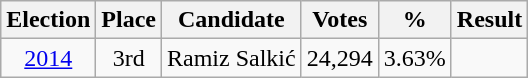<table class="wikitable" style="text-align:center">
<tr>
<th>Election</th>
<th>Place</th>
<th>Candidate</th>
<th>Votes</th>
<th>%</th>
<th>Result</th>
</tr>
<tr>
<td><a href='#'>2014</a></td>
<td> 3rd</td>
<td>Ramiz Salkić</td>
<td>24,294</td>
<td>3.63%</td>
<td></td>
</tr>
</table>
